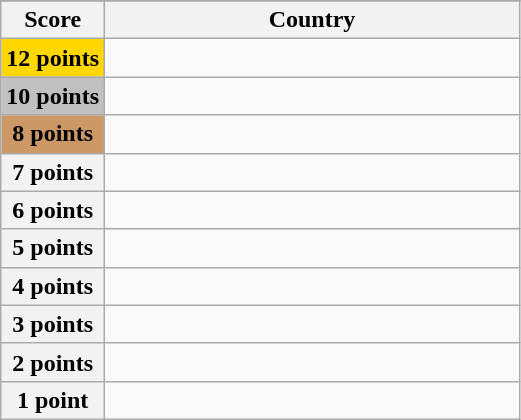<table class="wikitable">
<tr>
</tr>
<tr>
<th scope="col" width="20%">Score</th>
<th scope="col">Country</th>
</tr>
<tr>
<th scope="row" style="background:gold">12 points</th>
<td></td>
</tr>
<tr>
<th scope="row" style="background:silver">10 points</th>
<td></td>
</tr>
<tr>
<th scope="row" style="background:#CC9966">8 points</th>
<td></td>
</tr>
<tr>
<th scope="row">7 points</th>
<td></td>
</tr>
<tr>
<th scope="row">6 points</th>
<td></td>
</tr>
<tr>
<th scope="row">5 points</th>
<td></td>
</tr>
<tr>
<th scope="row">4 points</th>
<td></td>
</tr>
<tr>
<th scope="row">3 points</th>
<td></td>
</tr>
<tr>
<th scope="row">2 points</th>
<td></td>
</tr>
<tr>
<th scope="row">1 point</th>
<td></td>
</tr>
</table>
